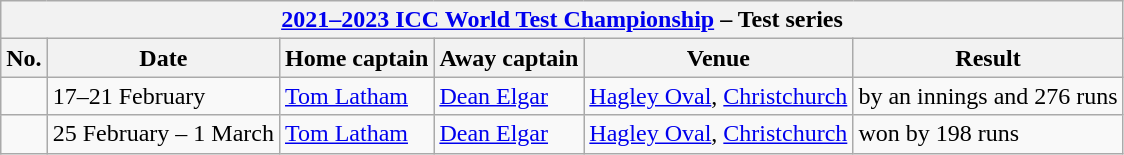<table class="wikitable">
<tr>
<th colspan="9"><a href='#'>2021–2023 ICC World Test Championship</a> – Test series</th>
</tr>
<tr>
<th>No.</th>
<th>Date</th>
<th>Home captain</th>
<th>Away captain</th>
<th>Venue</th>
<th>Result</th>
</tr>
<tr>
<td></td>
<td>17–21 February</td>
<td><a href='#'>Tom Latham</a></td>
<td><a href='#'>Dean Elgar</a></td>
<td><a href='#'>Hagley Oval</a>, <a href='#'>Christchurch</a></td>
<td> by an innings and 276 runs</td>
</tr>
<tr>
<td></td>
<td>25 February – 1 March</td>
<td><a href='#'>Tom Latham</a></td>
<td><a href='#'>Dean Elgar</a></td>
<td><a href='#'>Hagley Oval</a>, <a href='#'>Christchurch</a></td>
<td> won by 198 runs</td>
</tr>
</table>
